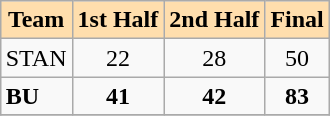<table class="wikitable" align=right>
<tr bgcolor=#ffdead align=center>
<td><strong>Team</strong></td>
<td><strong>1st Half</strong></td>
<td><strong>2nd Half</strong></td>
<td><strong>Final</strong></td>
</tr>
<tr>
<td>STAN</td>
<td align=center>22</td>
<td align=center>28</td>
<td align=center>50</td>
</tr>
<tr>
<td><strong>BU</strong></td>
<td align=center><strong>41</strong></td>
<td align=center><strong>42</strong></td>
<td align=center><strong>83</strong></td>
</tr>
<tr>
</tr>
</table>
